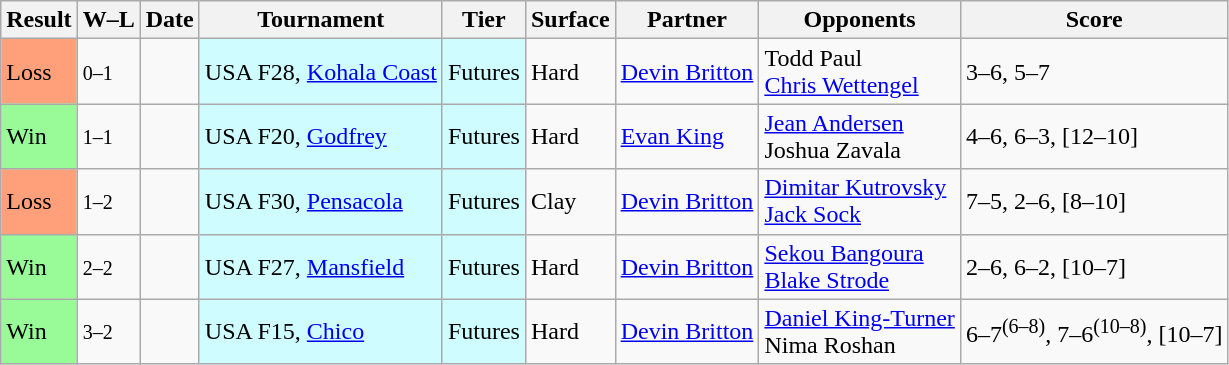<table class="sortable wikitable">
<tr>
<th>Result</th>
<th class="unsortable">W–L</th>
<th>Date</th>
<th>Tournament</th>
<th>Tier</th>
<th>Surface</th>
<th>Partner</th>
<th>Opponents</th>
<th class="unsortable">Score</th>
</tr>
<tr>
<td bgcolor=FFA07A>Loss</td>
<td><small>0–1</small></td>
<td></td>
<td style="background:#cffcff;">USA F28, <a href='#'>Kohala Coast</a></td>
<td style="background:#cffcff;">Futures</td>
<td>Hard</td>
<td> <a href='#'>Devin Britton</a></td>
<td> Todd Paul <br>  <a href='#'>Chris Wettengel</a></td>
<td>3–6, 5–7</td>
</tr>
<tr>
<td bgcolor=98FB98>Win</td>
<td><small>1–1</small></td>
<td></td>
<td style="background:#cffcff;">USA F20, <a href='#'>Godfrey</a></td>
<td style="background:#cffcff;">Futures</td>
<td>Hard</td>
<td> <a href='#'>Evan King</a></td>
<td> <a href='#'>Jean Andersen</a> <br>  Joshua Zavala</td>
<td>4–6, 6–3, [12–10]</td>
</tr>
<tr>
<td bgcolor=FFA07A>Loss</td>
<td><small>1–2</small></td>
<td></td>
<td style="background:#cffcff;">USA F30, <a href='#'>Pensacola</a></td>
<td style="background:#cffcff;">Futures</td>
<td>Clay</td>
<td> <a href='#'>Devin Britton</a></td>
<td> <a href='#'>Dimitar Kutrovsky</a> <br>  <a href='#'>Jack Sock</a></td>
<td>7–5, 2–6, [8–10]</td>
</tr>
<tr>
<td bgcolor=98FB98>Win</td>
<td><small>2–2</small></td>
<td></td>
<td style="background:#cffcff;">USA F27, <a href='#'>Mansfield</a></td>
<td style="background:#cffcff;">Futures</td>
<td>Hard</td>
<td> <a href='#'>Devin Britton</a></td>
<td> <a href='#'>Sekou Bangoura</a> <br>  <a href='#'>Blake Strode</a></td>
<td>2–6, 6–2, [10–7]</td>
</tr>
<tr>
<td bgcolor=98FB98>Win</td>
<td><small>3–2</small></td>
<td></td>
<td style="background:#cffcff;">USA F15, <a href='#'>Chico</a></td>
<td style="background:#cffcff;">Futures</td>
<td>Hard</td>
<td> <a href='#'>Devin Britton</a></td>
<td> <a href='#'>Daniel King-Turner</a> <br>  Nima Roshan</td>
<td>6–7<sup>(6–8)</sup>, 7–6<sup>(10–8)</sup>, [10–7]</td>
</tr>
</table>
